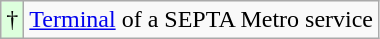<table class="wikitable">
<tr>
<td style="background-color:#ddffdd">†</td>
<td><a href='#'>Terminal</a> of a SEPTA Metro service</td>
</tr>
</table>
